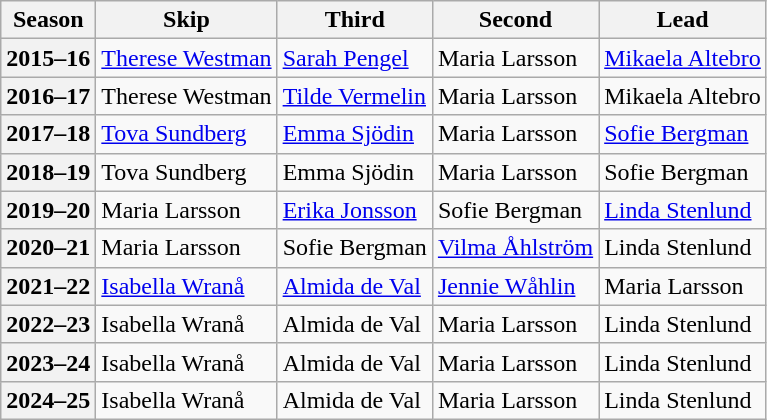<table class="wikitable">
<tr>
<th scope="col">Season</th>
<th scope="col">Skip</th>
<th scope="col">Third</th>
<th scope="col">Second</th>
<th scope="col">Lead</th>
</tr>
<tr>
<th scope="row">2015–16</th>
<td><a href='#'>Therese Westman</a></td>
<td><a href='#'>Sarah Pengel</a></td>
<td>Maria Larsson</td>
<td><a href='#'>Mikaela Altebro</a></td>
</tr>
<tr>
<th scope="row">2016–17</th>
<td>Therese Westman</td>
<td><a href='#'>Tilde Vermelin</a></td>
<td>Maria Larsson</td>
<td>Mikaela Altebro</td>
</tr>
<tr>
<th scope="row">2017–18</th>
<td><a href='#'>Tova Sundberg</a></td>
<td><a href='#'>Emma Sjödin</a></td>
<td>Maria Larsson</td>
<td><a href='#'>Sofie Bergman</a></td>
</tr>
<tr>
<th scope="row">2018–19</th>
<td>Tova Sundberg</td>
<td>Emma Sjödin</td>
<td>Maria Larsson</td>
<td>Sofie Bergman</td>
</tr>
<tr>
<th scope="row">2019–20</th>
<td>Maria Larsson</td>
<td><a href='#'>Erika Jonsson</a></td>
<td>Sofie Bergman</td>
<td><a href='#'>Linda Stenlund</a></td>
</tr>
<tr>
<th scope="row">2020–21</th>
<td>Maria Larsson</td>
<td>Sofie Bergman</td>
<td><a href='#'>Vilma Åhlström</a></td>
<td>Linda Stenlund</td>
</tr>
<tr>
<th scope="row">2021–22</th>
<td><a href='#'>Isabella Wranå</a></td>
<td><a href='#'>Almida de Val</a></td>
<td><a href='#'>Jennie Wåhlin</a></td>
<td>Maria Larsson</td>
</tr>
<tr>
<th scope="row">2022–23</th>
<td>Isabella Wranå</td>
<td>Almida de Val</td>
<td>Maria Larsson</td>
<td>Linda Stenlund</td>
</tr>
<tr>
<th scope="row">2023–24</th>
<td>Isabella Wranå</td>
<td>Almida de Val</td>
<td>Maria Larsson</td>
<td>Linda Stenlund</td>
</tr>
<tr>
<th scope="row">2024–25</th>
<td>Isabella Wranå</td>
<td>Almida de Val</td>
<td>Maria Larsson</td>
<td>Linda Stenlund</td>
</tr>
</table>
